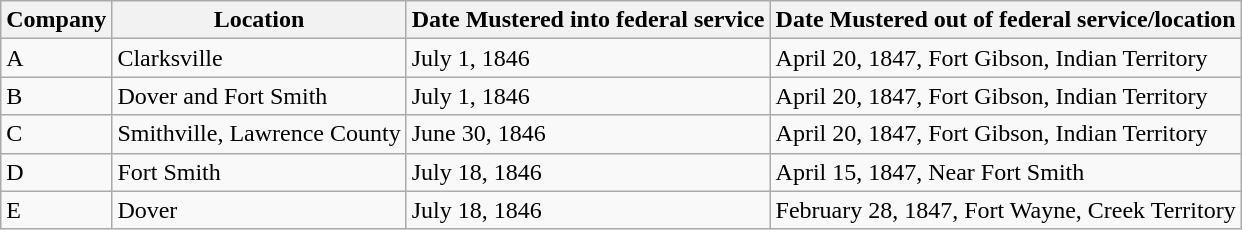<table class="wikitable">
<tr>
<th>Company</th>
<th>Location</th>
<th>Date Mustered into federal service</th>
<th>Date Mustered out of federal service/location</th>
</tr>
<tr>
<td>A</td>
<td>Clarksville</td>
<td>July 1, 1846</td>
<td>April 20, 1847, Fort Gibson, Indian Territory</td>
</tr>
<tr>
<td>B</td>
<td>Dover and Fort Smith</td>
<td>July 1, 1846</td>
<td>April 20, 1847, Fort Gibson, Indian Territory</td>
</tr>
<tr>
<td>C</td>
<td>Smithville, Lawrence County</td>
<td>June 30, 1846</td>
<td>April 20, 1847, Fort Gibson, Indian Territory</td>
</tr>
<tr>
<td>D</td>
<td>Fort Smith</td>
<td>July 18, 1846</td>
<td>April 15, 1847, Near Fort Smith</td>
</tr>
<tr>
<td>E</td>
<td>Dover</td>
<td>July 18, 1846</td>
<td>February 28, 1847, Fort Wayne, Creek Territory</td>
</tr>
</table>
